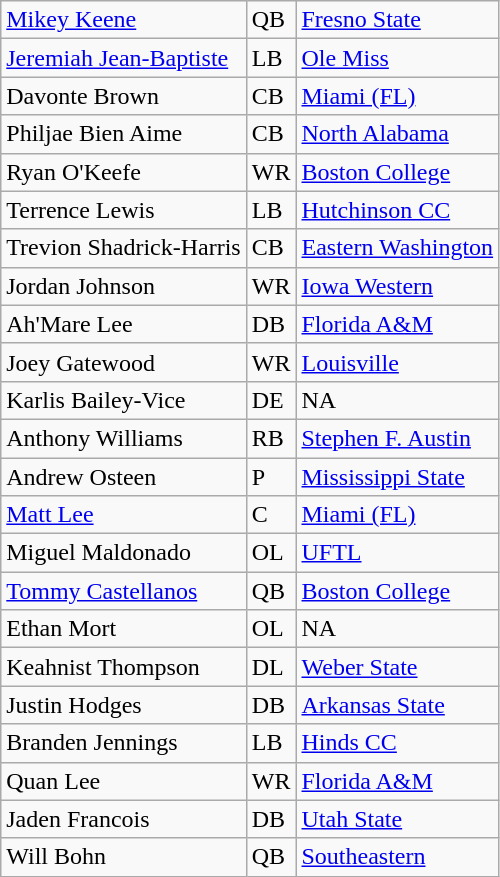<table class="wikitable">
<tr>
<td><a href='#'>Mikey Keene</a></td>
<td>QB</td>
<td><a href='#'>Fresno State</a></td>
</tr>
<tr>
<td><a href='#'>Jeremiah Jean-Baptiste</a></td>
<td>LB</td>
<td><a href='#'>Ole Miss</a></td>
</tr>
<tr>
<td>Davonte Brown</td>
<td>CB</td>
<td><a href='#'>Miami (FL)</a></td>
</tr>
<tr>
<td>Philjae Bien Aime</td>
<td>CB</td>
<td><a href='#'>North Alabama</a></td>
</tr>
<tr>
<td>Ryan O'Keefe</td>
<td>WR</td>
<td><a href='#'>Boston College</a></td>
</tr>
<tr>
<td>Terrence Lewis</td>
<td>LB</td>
<td><a href='#'>Hutchinson CC</a></td>
</tr>
<tr>
<td>Trevion Shadrick-Harris</td>
<td>CB</td>
<td><a href='#'>Eastern Washington</a></td>
</tr>
<tr>
<td>Jordan Johnson</td>
<td>WR</td>
<td><a href='#'>Iowa Western</a></td>
</tr>
<tr>
<td>Ah'Mare Lee</td>
<td>DB</td>
<td><a href='#'>Florida A&M</a></td>
</tr>
<tr>
<td>Joey Gatewood</td>
<td>WR</td>
<td><a href='#'>Louisville</a></td>
</tr>
<tr>
<td>Karlis Bailey-Vice</td>
<td>DE</td>
<td>NA</td>
</tr>
<tr>
<td>Anthony Williams</td>
<td>RB</td>
<td><a href='#'>Stephen F. Austin</a></td>
</tr>
<tr>
<td>Andrew Osteen</td>
<td>P</td>
<td><a href='#'>Mississippi State</a></td>
</tr>
<tr>
<td><a href='#'>Matt Lee</a></td>
<td>C</td>
<td><a href='#'>Miami (FL)</a></td>
</tr>
<tr>
<td>Miguel Maldonado</td>
<td>OL</td>
<td><a href='#'>UFTL</a></td>
</tr>
<tr>
<td><a href='#'>Tommy Castellanos</a></td>
<td>QB</td>
<td><a href='#'>Boston College</a></td>
</tr>
<tr>
<td>Ethan Mort</td>
<td>OL</td>
<td>NA</td>
</tr>
<tr>
<td>Keahnist Thompson</td>
<td>DL</td>
<td><a href='#'>Weber State</a></td>
</tr>
<tr>
<td>Justin Hodges</td>
<td>DB</td>
<td><a href='#'>Arkansas State</a></td>
</tr>
<tr>
<td>Branden Jennings</td>
<td>LB</td>
<td><a href='#'>Hinds CC</a></td>
</tr>
<tr>
<td>Quan Lee</td>
<td>WR</td>
<td><a href='#'>Florida A&M</a></td>
</tr>
<tr>
<td>Jaden Francois</td>
<td>DB</td>
<td><a href='#'>Utah State</a></td>
</tr>
<tr>
<td>Will Bohn</td>
<td>QB</td>
<td><a href='#'>Southeastern</a></td>
</tr>
</table>
